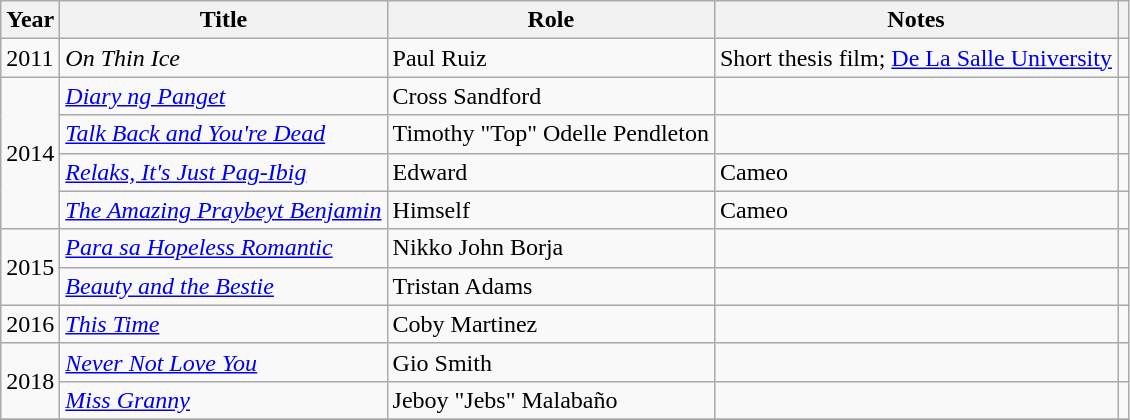<table class="wikitable sortable">
<tr>
<th>Year</th>
<th>Title</th>
<th>Role</th>
<th>Notes</th>
<th scope="col" class="unsortable"></th>
</tr>
<tr>
<td>2011</td>
<td><em>On Thin Ice</em></td>
<td>Paul Ruiz</td>
<td>Short thesis film; <a href='#'>De La Salle University</a></td>
<td style="text-align: center;"></td>
</tr>
<tr>
<td rowspan="4">2014</td>
<td><em><a href='#'>Diary ng Panget</a></em></td>
<td>Cross Sandford</td>
<td></td>
<td></td>
</tr>
<tr>
<td><em><a href='#'>Talk Back and You're Dead</a></em></td>
<td>Timothy "Top" Odelle Pendleton</td>
<td></td>
<td></td>
</tr>
<tr>
<td><em><a href='#'>Relaks, It's Just Pag-Ibig</a></em></td>
<td>Edward</td>
<td>Cameo</td>
<td></td>
</tr>
<tr>
<td><em><a href='#'>The Amazing Praybeyt Benjamin</a></em></td>
<td>Himself</td>
<td>Cameo</td>
<td></td>
</tr>
<tr>
<td rowspan="2">2015</td>
<td><em><a href='#'>Para sa Hopeless Romantic</a></em></td>
<td>Nikko John Borja</td>
<td></td>
<td></td>
</tr>
<tr>
<td><em><a href='#'>Beauty and the Bestie</a></em></td>
<td>Tristan Adams</td>
<td></td>
<td></td>
</tr>
<tr>
<td>2016</td>
<td><em><a href='#'>This Time</a></em></td>
<td>Coby Martinez</td>
<td></td>
<td></td>
</tr>
<tr>
<td rowspan="2">2018</td>
<td><em><a href='#'>Never Not Love You</a></em></td>
<td>Gio Smith</td>
<td></td>
<td></td>
</tr>
<tr>
<td><em><a href='#'>Miss Granny</a></em></td>
<td>Jeboy "Jebs" Malabaño</td>
<td></td>
<td></td>
</tr>
<tr>
</tr>
</table>
